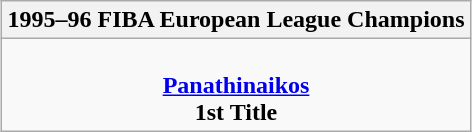<table class=wikitable style="text-align:center; margin:auto">
<tr>
<th>1995–96 FIBA European League Champions</th>
</tr>
<tr>
<td> <br> <strong><a href='#'>Panathinaikos</a></strong> <br> <strong>1st Title</strong></td>
</tr>
</table>
